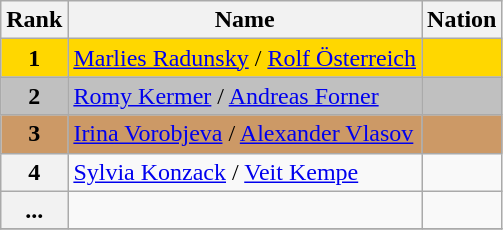<table class="wikitable">
<tr>
<th>Rank</th>
<th>Name</th>
<th>Nation</th>
</tr>
<tr bgcolor="gold">
<td align="center"><strong>1</strong></td>
<td><a href='#'>Marlies Radunsky</a> / <a href='#'>Rolf Österreich</a></td>
<td></td>
</tr>
<tr bgcolor="silver">
<td align="center"><strong>2</strong></td>
<td><a href='#'>Romy Kermer</a> / <a href='#'>Andreas Forner</a></td>
<td></td>
</tr>
<tr bgcolor="cc9966">
<td align="center"><strong>3</strong></td>
<td><a href='#'>Irina Vorobjeva</a> / <a href='#'>Alexander Vlasov</a></td>
<td></td>
</tr>
<tr>
<th>4</th>
<td><a href='#'>Sylvia Konzack</a> /  <a href='#'>Veit Kempe</a></td>
<td></td>
</tr>
<tr>
<th>...</th>
<td></td>
<td></td>
</tr>
<tr>
</tr>
</table>
